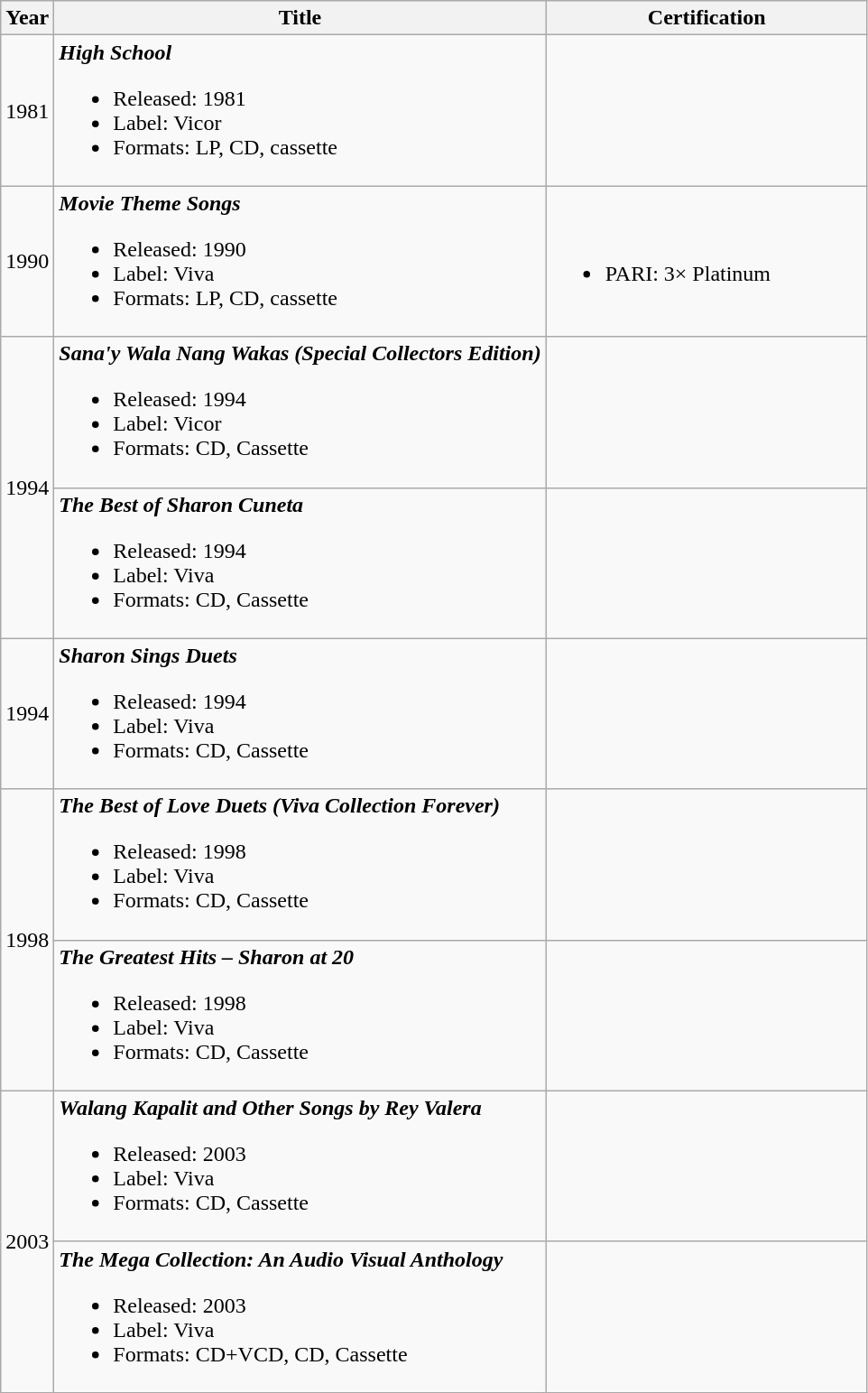<table class="wikitable">
<tr>
<th>Year</th>
<th>Title</th>
<th width=230>Certification</th>
</tr>
<tr>
<td>1981</td>
<td><strong><em>High School</em></strong><br><ul><li>Released: 1981</li><li>Label: Vicor</li><li>Formats: LP, CD, cassette</li></ul></td>
<td></td>
</tr>
<tr>
<td>1990</td>
<td><strong><em>Movie Theme Songs</em></strong><br><ul><li>Released: 1990</li><li>Label: Viva</li><li>Formats: LP, CD, cassette</li></ul></td>
<td><br><ul><li>PARI: 3× Platinum</li></ul></td>
</tr>
<tr>
<td rowspan="2">1994</td>
<td><strong><em>Sana'y Wala Nang Wakas (Special Collectors Edition)</em></strong><br><ul><li>Released: 1994</li><li>Label: Vicor</li><li>Formats: CD, Cassette</li></ul></td>
<td></td>
</tr>
<tr>
<td><strong><em>The Best of Sharon Cuneta</em></strong><br><ul><li>Released: 1994</li><li>Label: Viva</li><li>Formats: CD, Cassette</li></ul></td>
<td></td>
</tr>
<tr>
<td>1994</td>
<td><strong><em>Sharon Sings Duets</em></strong><br><ul><li>Released: 1994</li><li>Label: Viva</li><li>Formats: CD, Cassette</li></ul></td>
<td></td>
</tr>
<tr>
<td rowspan="2">1998</td>
<td><strong><em>The Best of Love Duets (Viva Collection Forever)</em></strong><br><ul><li>Released: 1998</li><li>Label: Viva</li><li>Formats: CD, Cassette</li></ul></td>
<td></td>
</tr>
<tr>
<td><strong><em>The Greatest Hits – Sharon at 20</em></strong><br><ul><li>Released: 1998</li><li>Label: Viva</li><li>Formats: CD, Cassette</li></ul></td>
<td></td>
</tr>
<tr>
<td rowspan="2">2003</td>
<td><strong><em>Walang Kapalit and Other Songs by Rey Valera</em></strong><br><ul><li>Released: 2003</li><li>Label: Viva</li><li>Formats: CD, Cassette</li></ul></td>
<td></td>
</tr>
<tr>
<td><strong><em>The Mega Collection: An Audio Visual Anthology</em></strong><br><ul><li>Released: 2003</li><li>Label: Viva</li><li>Formats: CD+VCD, CD, Cassette</li></ul></td>
<td></td>
</tr>
<tr>
</tr>
</table>
